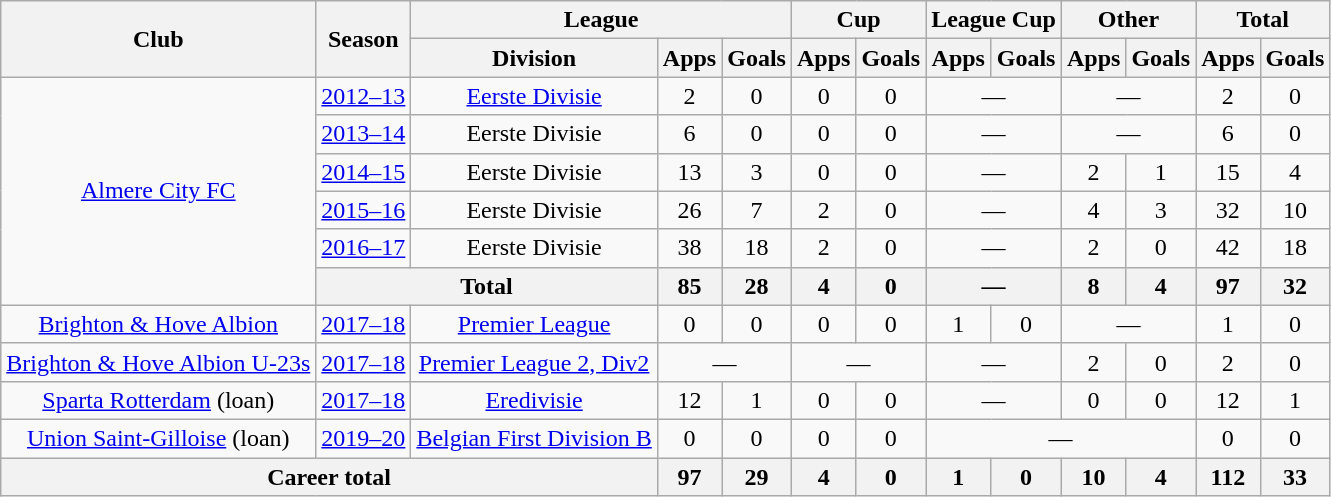<table class="wikitable" style="text-align: center">
<tr>
<th rowspan=2>Club</th>
<th rowspan=2>Season</th>
<th colspan=3>League</th>
<th colspan=2>Cup</th>
<th colspan=2>League Cup</th>
<th colspan=2>Other</th>
<th colspan=2>Total</th>
</tr>
<tr>
<th>Division</th>
<th>Apps</th>
<th>Goals</th>
<th>Apps</th>
<th>Goals</th>
<th>Apps</th>
<th>Goals</th>
<th>Apps</th>
<th>Goals</th>
<th>Apps</th>
<th>Goals</th>
</tr>
<tr>
<td rowspan=6><a href='#'>Almere City FC</a></td>
<td><a href='#'>2012–13</a></td>
<td><a href='#'>Eerste Divisie</a></td>
<td>2</td>
<td>0</td>
<td>0</td>
<td>0</td>
<td colspan="2">—</td>
<td colspan="2">—</td>
<td>2</td>
<td>0</td>
</tr>
<tr>
<td><a href='#'>2013–14</a></td>
<td>Eerste Divisie</td>
<td>6</td>
<td>0</td>
<td>0</td>
<td>0</td>
<td colspan="2">—</td>
<td colspan="2">—</td>
<td>6</td>
<td>0</td>
</tr>
<tr>
<td><a href='#'>2014–15</a></td>
<td>Eerste Divisie</td>
<td>13</td>
<td>3</td>
<td>0</td>
<td>0</td>
<td colspan="2">—</td>
<td>2</td>
<td>1</td>
<td>15</td>
<td>4</td>
</tr>
<tr>
<td><a href='#'>2015–16</a></td>
<td>Eerste Divisie</td>
<td>26</td>
<td>7</td>
<td>2</td>
<td>0</td>
<td colspan="2">—</td>
<td>4</td>
<td>3</td>
<td>32</td>
<td>10</td>
</tr>
<tr>
<td><a href='#'>2016–17</a></td>
<td>Eerste Divisie</td>
<td>38</td>
<td>18</td>
<td>2</td>
<td>0</td>
<td colspan="2">—</td>
<td>2</td>
<td>0</td>
<td>42</td>
<td>18</td>
</tr>
<tr>
<th colspan=2>Total</th>
<th>85</th>
<th>28</th>
<th>4</th>
<th>0</th>
<th colspan="2">—</th>
<th>8</th>
<th>4</th>
<th>97</th>
<th>32</th>
</tr>
<tr>
<td><a href='#'>Brighton & Hove Albion</a></td>
<td><a href='#'>2017–18</a></td>
<td><a href='#'>Premier League</a></td>
<td>0</td>
<td>0</td>
<td>0</td>
<td>0</td>
<td>1</td>
<td>0</td>
<td colspan="2">—</td>
<td>1</td>
<td>0</td>
</tr>
<tr>
<td><a href='#'>Brighton & Hove Albion U-23s</a></td>
<td><a href='#'>2017–18</a></td>
<td><a href='#'>Premier League 2, Div2</a></td>
<td colspan="2">—</td>
<td colspan="2">—</td>
<td colspan="2">—</td>
<td>2</td>
<td>0</td>
<td>2</td>
<td>0</td>
</tr>
<tr>
<td><a href='#'>Sparta Rotterdam</a> (loan)</td>
<td><a href='#'>2017–18</a></td>
<td><a href='#'>Eredivisie</a></td>
<td>12</td>
<td>1</td>
<td>0</td>
<td>0</td>
<td colspan="2">—</td>
<td>0</td>
<td>0</td>
<td>12</td>
<td>1</td>
</tr>
<tr>
<td><a href='#'>Union Saint-Gilloise</a> (loan)</td>
<td><a href='#'>2019–20</a></td>
<td><a href='#'>Belgian First Division B</a></td>
<td>0</td>
<td>0</td>
<td>0</td>
<td>0</td>
<td colspan="4">—</td>
<td>0</td>
<td>0</td>
</tr>
<tr>
<th colspan=3>Career total</th>
<th>97</th>
<th>29</th>
<th>4</th>
<th>0</th>
<th>1</th>
<th>0</th>
<th>10</th>
<th>4</th>
<th>112</th>
<th>33</th>
</tr>
</table>
